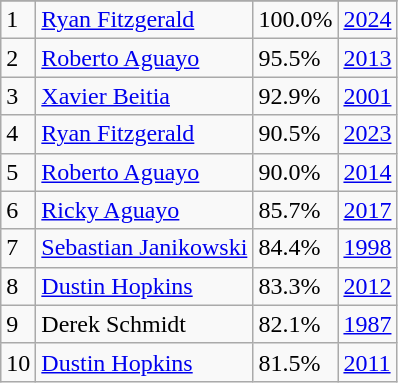<table class="wikitable">
<tr>
</tr>
<tr>
<td>1</td>
<td><a href='#'>Ryan Fitzgerald</a></td>
<td><abbr>100.0%</abbr></td>
<td><a href='#'>2024</a></td>
</tr>
<tr>
<td>2</td>
<td><a href='#'>Roberto Aguayo</a></td>
<td><abbr>95.5%</abbr></td>
<td><a href='#'>2013</a></td>
</tr>
<tr>
<td>3</td>
<td><a href='#'>Xavier Beitia</a></td>
<td><abbr>92.9%</abbr></td>
<td><a href='#'>2001</a></td>
</tr>
<tr>
<td>4</td>
<td><a href='#'>Ryan Fitzgerald</a></td>
<td><abbr>90.5%</abbr></td>
<td><a href='#'>2023</a></td>
</tr>
<tr>
<td>5</td>
<td><a href='#'>Roberto Aguayo</a></td>
<td><abbr>90.0%</abbr></td>
<td><a href='#'>2014</a></td>
</tr>
<tr>
<td>6</td>
<td><a href='#'>Ricky Aguayo</a></td>
<td><abbr>85.7%</abbr></td>
<td><a href='#'>2017</a></td>
</tr>
<tr>
<td>7</td>
<td><a href='#'>Sebastian Janikowski</a></td>
<td><abbr>84.4%</abbr></td>
<td><a href='#'>1998</a></td>
</tr>
<tr>
<td>8</td>
<td><a href='#'>Dustin Hopkins</a></td>
<td><abbr>83.3%</abbr></td>
<td><a href='#'>2012</a></td>
</tr>
<tr>
<td>9</td>
<td>Derek Schmidt</td>
<td><abbr>82.1%</abbr></td>
<td><a href='#'>1987</a></td>
</tr>
<tr>
<td>10</td>
<td><a href='#'>Dustin Hopkins</a></td>
<td><abbr>81.5%</abbr></td>
<td><a href='#'>2011</a></td>
</tr>
</table>
